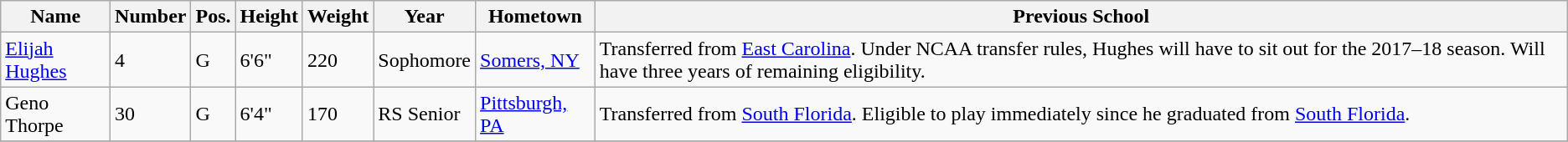<table class="wikitable sortable" border="1">
<tr>
<th>Name</th>
<th>Number</th>
<th>Pos.</th>
<th>Height</th>
<th>Weight</th>
<th>Year</th>
<th>Hometown</th>
<th class="unsortable">Previous School</th>
</tr>
<tr>
<td><a href='#'>Elijah Hughes</a></td>
<td>4</td>
<td>G</td>
<td>6'6"</td>
<td>220</td>
<td>Sophomore</td>
<td><a href='#'>Somers, NY</a></td>
<td>Transferred from <a href='#'>East Carolina</a>. Under NCAA transfer rules, Hughes will have to sit out for the 2017–18 season. Will have three years of remaining eligibility.</td>
</tr>
<tr>
<td>Geno Thorpe</td>
<td>30</td>
<td>G</td>
<td>6'4"</td>
<td>170</td>
<td>RS Senior</td>
<td><a href='#'>Pittsburgh, PA</a></td>
<td>Transferred from <a href='#'>South Florida</a>. Eligible to play immediately since he graduated from <a href='#'>South Florida</a>.</td>
</tr>
<tr>
</tr>
</table>
